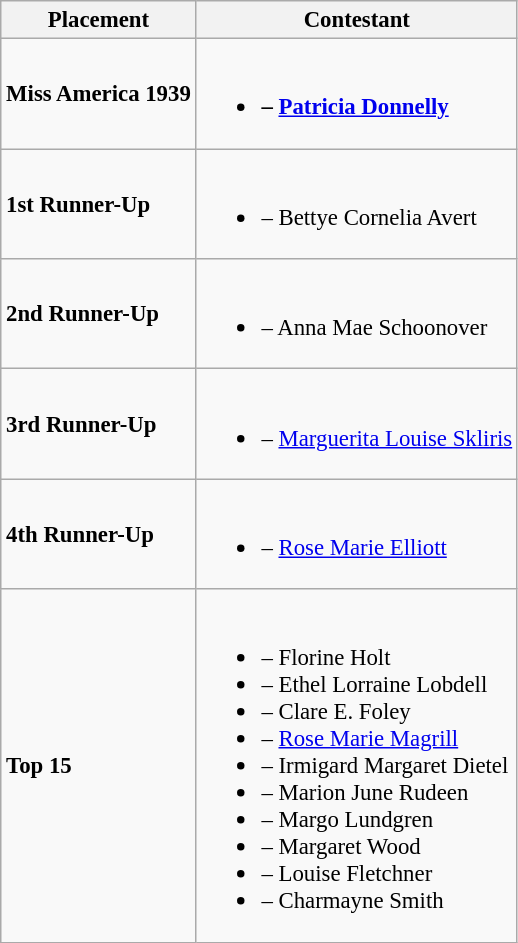<table class="wikitable sortable" style="font-size: 95%;">
<tr>
<th>Placement</th>
<th>Contestant</th>
</tr>
<tr>
<td><strong>Miss America 1939</strong></td>
<td><br><ul><li><strong> – <a href='#'>Patricia Donnelly</a></strong></li></ul></td>
</tr>
<tr>
<td><strong>1st Runner-Up</strong></td>
<td><br><ul><li><strong></strong> – Bettye Cornelia Avert</li></ul></td>
</tr>
<tr>
<td><strong>2nd Runner-Up</strong></td>
<td><br><ul><li><strong></strong> – Anna Mae Schoonover</li></ul></td>
</tr>
<tr>
<td><strong>3rd Runner-Up</strong></td>
<td><br><ul><li><strong></strong> – <a href='#'>Marguerita Louise Skliris</a></li></ul></td>
</tr>
<tr>
<td><strong>4th Runner-Up</strong></td>
<td><br><ul><li><strong></strong> – <a href='#'>Rose Marie Elliott</a></li></ul></td>
</tr>
<tr>
<td><strong>Top 15</strong></td>
<td><br><ul><li><strong></strong> – Florine Holt</li><li><strong></strong> – Ethel Lorraine Lobdell</li><li><strong></strong> – Clare E. Foley</li><li><strong></strong> – <a href='#'>Rose Marie Magrill</a></li><li><strong></strong> – Irmigard Margaret Dietel</li><li><strong></strong> – Marion June Rudeen</li><li><strong></strong> – Margo Lundgren</li><li><strong></strong> – Margaret Wood</li><li><strong></strong> – Louise Fletchner</li><li><strong></strong> – Charmayne Smith</li></ul></td>
</tr>
</table>
